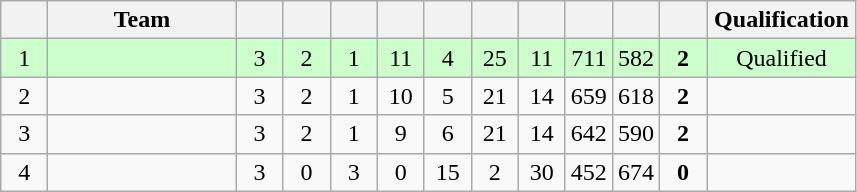<table class="wikitable" style="text-align:center">
<tr>
<th width=5.5%></th>
<th width=22%>Team</th>
<th width=5.5%></th>
<th width=5.5%></th>
<th width=5.5%></th>
<th width=5.5%></th>
<th width=5.5%></th>
<th width=5.5%></th>
<th width=5.5%></th>
<th width=5.5%></th>
<th width=5.5%></th>
<th width=5.5%></th>
<th width=18%>Qualification</th>
</tr>
<tr bgcolor="#ccffcc">
<td>1</td>
<td align="left"></td>
<td>3</td>
<td>2</td>
<td>1</td>
<td>11</td>
<td>4</td>
<td>25</td>
<td>11</td>
<td>711</td>
<td>582</td>
<td><strong>2</strong></td>
<td>Qualified</td>
</tr>
<tr>
<td>2</td>
<td align="left"></td>
<td>3</td>
<td>2</td>
<td>1</td>
<td>10</td>
<td>5</td>
<td>21</td>
<td>14</td>
<td>659</td>
<td>618</td>
<td><strong>2</strong></td>
<td></td>
</tr>
<tr>
<td>3</td>
<td align="left"></td>
<td>3</td>
<td>2</td>
<td>1</td>
<td>9</td>
<td>6</td>
<td>21</td>
<td>14</td>
<td>642</td>
<td>590</td>
<td><strong>2</strong></td>
<td></td>
</tr>
<tr>
<td>4</td>
<td align="left"></td>
<td>3</td>
<td>0</td>
<td>3</td>
<td>0</td>
<td>15</td>
<td>2</td>
<td>30</td>
<td>452</td>
<td>674</td>
<td><strong>0</strong></td>
<td></td>
</tr>
</table>
